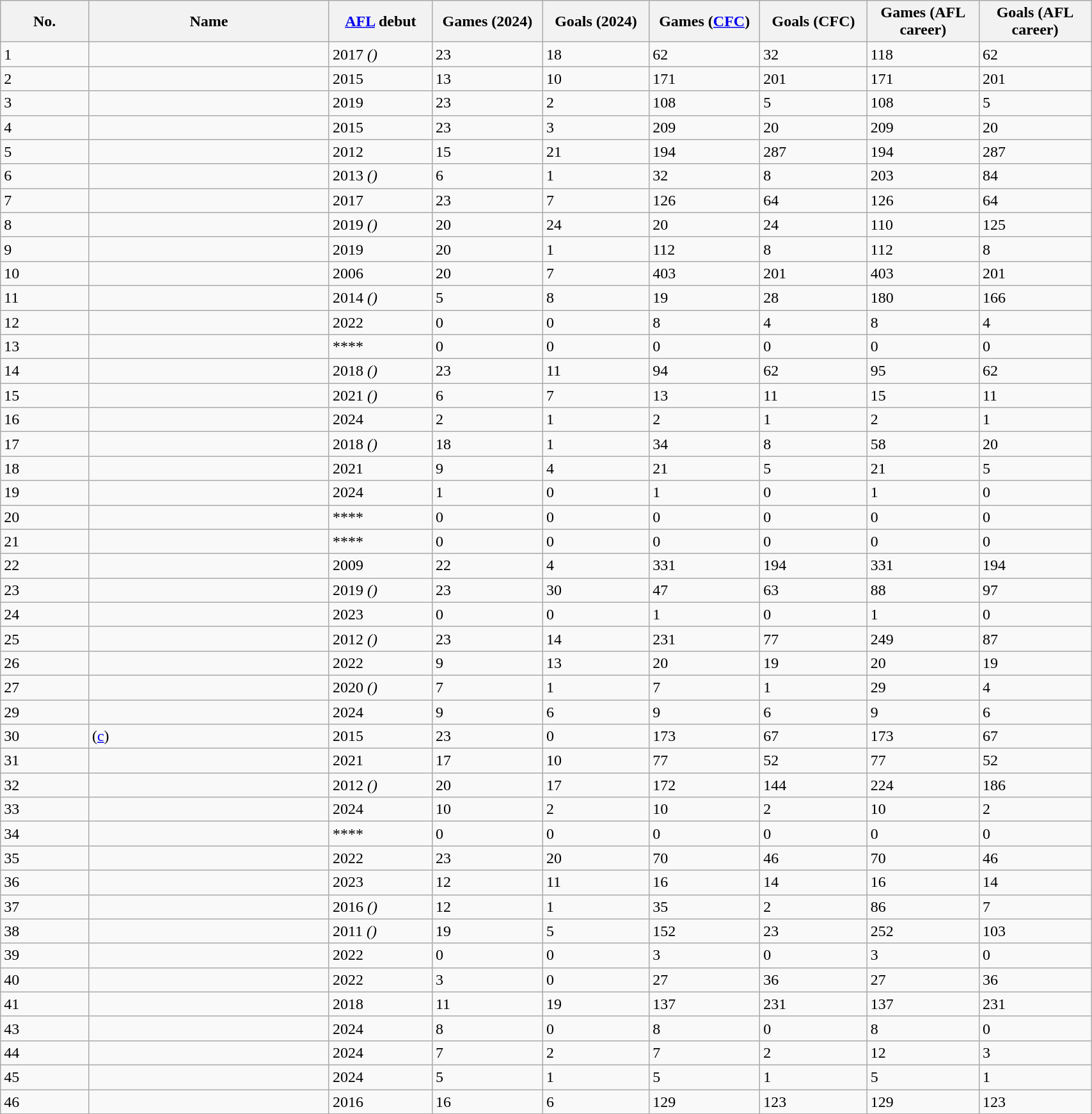<table class="wikitable sortable" style="width:90%;">
<tr style="background:#efefef;">
<th width=2%>No.</th>
<th width=6%>Name</th>
<th width=2%><a href='#'>AFL</a> debut</th>
<th width=2%>Games (2024)</th>
<th width=2%>Goals (2024)</th>
<th width=2%>Games (<a href='#'>CFC</a>)</th>
<th width=2%>Goals (CFC)</th>
<th width=2%>Games (AFL career)</th>
<th width=2%>Goals (AFL career)</th>
</tr>
<tr>
<td align=left>1</td>
<td></td>
<td>2017 <em>()</em></td>
<td>23</td>
<td>18</td>
<td>62</td>
<td>32</td>
<td>118</td>
<td>62</td>
</tr>
<tr>
<td align=left>2</td>
<td></td>
<td>2015</td>
<td>13</td>
<td>10</td>
<td>171</td>
<td>201</td>
<td>171</td>
<td>201</td>
</tr>
<tr>
<td align=left>3</td>
<td></td>
<td>2019</td>
<td>23</td>
<td>2</td>
<td>108</td>
<td>5</td>
<td>108</td>
<td>5</td>
</tr>
<tr>
<td align=left>4</td>
<td></td>
<td>2015</td>
<td>23</td>
<td>3</td>
<td>209</td>
<td>20</td>
<td>209</td>
<td>20</td>
</tr>
<tr>
<td align=left>5</td>
<td></td>
<td>2012</td>
<td>15</td>
<td>21</td>
<td>194</td>
<td>287</td>
<td>194</td>
<td>287</td>
</tr>
<tr>
<td align=left>6</td>
<td></td>
<td>2013 <em>()</em></td>
<td>6</td>
<td>1</td>
<td>32</td>
<td>8</td>
<td>203</td>
<td>84</td>
</tr>
<tr>
<td align=left>7</td>
<td></td>
<td>2017</td>
<td>23</td>
<td>7</td>
<td>126</td>
<td>64</td>
<td>126</td>
<td>64</td>
</tr>
<tr>
<td align=left>8</td>
<td></td>
<td>2019 <em>()</em></td>
<td>20</td>
<td>24</td>
<td>20</td>
<td>24</td>
<td>110</td>
<td>125</td>
</tr>
<tr>
<td align=left>9</td>
<td></td>
<td>2019</td>
<td>20</td>
<td>1</td>
<td>112</td>
<td>8</td>
<td>112</td>
<td>8</td>
</tr>
<tr>
<td align=left>10</td>
<td></td>
<td>2006</td>
<td>20</td>
<td>7</td>
<td>403</td>
<td>201</td>
<td>403</td>
<td>201</td>
</tr>
<tr>
<td align=left>11</td>
<td></td>
<td>2014 <em>()</em></td>
<td>5</td>
<td>8</td>
<td>19</td>
<td>28</td>
<td>180</td>
<td>166</td>
</tr>
<tr>
<td align=left>12</td>
<td></td>
<td>2022</td>
<td>0</td>
<td>0</td>
<td>8</td>
<td>4</td>
<td>8</td>
<td>4</td>
</tr>
<tr>
<td align=left>13</td>
<td></td>
<td>****</td>
<td>0</td>
<td>0</td>
<td>0</td>
<td>0</td>
<td>0</td>
<td>0</td>
</tr>
<tr>
<td align=left>14</td>
<td></td>
<td>2018 <em>()</em></td>
<td>23</td>
<td>11</td>
<td>94</td>
<td>62</td>
<td>95</td>
<td>62</td>
</tr>
<tr>
<td align=left>15</td>
<td></td>
<td>2021 <em>()</em></td>
<td>6</td>
<td>7</td>
<td>13</td>
<td>11</td>
<td>15</td>
<td>11</td>
</tr>
<tr>
<td align=left>16</td>
<td></td>
<td>2024</td>
<td>2</td>
<td>1</td>
<td>2</td>
<td>1</td>
<td>2</td>
<td>1</td>
</tr>
<tr>
<td align=left>17</td>
<td></td>
<td>2018 <em>()</em></td>
<td>18</td>
<td>1</td>
<td>34</td>
<td>8</td>
<td>58</td>
<td>20</td>
</tr>
<tr>
<td align=left>18</td>
<td></td>
<td>2021</td>
<td>9</td>
<td>4</td>
<td>21</td>
<td>5</td>
<td>21</td>
<td>5</td>
</tr>
<tr>
<td align=left>19</td>
<td></td>
<td>2024</td>
<td>1</td>
<td>0</td>
<td>1</td>
<td>0</td>
<td>1</td>
<td>0</td>
</tr>
<tr>
<td align=left>20</td>
<td></td>
<td>****</td>
<td>0</td>
<td>0</td>
<td>0</td>
<td>0</td>
<td>0</td>
<td>0</td>
</tr>
<tr>
<td align=left>21</td>
<td></td>
<td>****</td>
<td>0</td>
<td>0</td>
<td>0</td>
<td>0</td>
<td>0</td>
<td>0</td>
</tr>
<tr>
<td align=left>22</td>
<td></td>
<td>2009</td>
<td>22</td>
<td>4</td>
<td>331</td>
<td>194</td>
<td>331</td>
<td>194</td>
</tr>
<tr>
<td align=left>23</td>
<td></td>
<td>2019 <em>()</em></td>
<td>23</td>
<td>30</td>
<td>47</td>
<td>63</td>
<td>88</td>
<td>97</td>
</tr>
<tr>
<td align=left>24</td>
<td></td>
<td>2023</td>
<td>0</td>
<td>0</td>
<td>1</td>
<td>0</td>
<td>1</td>
<td>0</td>
</tr>
<tr>
<td align=left>25</td>
<td></td>
<td>2012 <em>()</em></td>
<td>23</td>
<td>14</td>
<td>231</td>
<td>77</td>
<td>249</td>
<td>87</td>
</tr>
<tr>
<td align=left>26</td>
<td></td>
<td>2022</td>
<td>9</td>
<td>13</td>
<td>20</td>
<td>19</td>
<td>20</td>
<td>19</td>
</tr>
<tr>
<td align=left>27</td>
<td></td>
<td>2020 <em>()</em></td>
<td>7</td>
<td>1</td>
<td>7</td>
<td>1</td>
<td>29</td>
<td>4</td>
</tr>
<tr>
<td align=left>29</td>
<td></td>
<td>2024</td>
<td>9</td>
<td>6</td>
<td>9</td>
<td>6</td>
<td>9</td>
<td>6</td>
</tr>
<tr>
<td align=left>30</td>
<td> (<a href='#'>c</a>)</td>
<td>2015</td>
<td>23</td>
<td>0</td>
<td>173</td>
<td>67</td>
<td>173</td>
<td>67</td>
</tr>
<tr>
<td align=left>31</td>
<td></td>
<td>2021</td>
<td>17</td>
<td>10</td>
<td>77</td>
<td>52</td>
<td>77</td>
<td>52</td>
</tr>
<tr>
<td align=left>32</td>
<td></td>
<td>2012 <em>()</em></td>
<td>20</td>
<td>17</td>
<td>172</td>
<td>144</td>
<td>224</td>
<td>186</td>
</tr>
<tr>
<td align=left>33</td>
<td></td>
<td>2024</td>
<td>10</td>
<td>2</td>
<td>10</td>
<td>2</td>
<td>10</td>
<td>2</td>
</tr>
<tr>
<td align=left>34</td>
<td></td>
<td>****</td>
<td>0</td>
<td>0</td>
<td>0</td>
<td>0</td>
<td>0</td>
<td>0</td>
</tr>
<tr>
<td align=left>35</td>
<td></td>
<td>2022</td>
<td>23</td>
<td>20</td>
<td>70</td>
<td>46</td>
<td>70</td>
<td>46</td>
</tr>
<tr>
<td align=left>36</td>
<td></td>
<td>2023</td>
<td>12</td>
<td>11</td>
<td>16</td>
<td>14</td>
<td>16</td>
<td>14</td>
</tr>
<tr>
<td align=left>37</td>
<td></td>
<td>2016 <em>()</em></td>
<td>12</td>
<td>1</td>
<td>35</td>
<td>2</td>
<td>86</td>
<td>7</td>
</tr>
<tr>
<td align=left>38</td>
<td></td>
<td>2011 <em>()</em></td>
<td>19</td>
<td>5</td>
<td>152</td>
<td>23</td>
<td>252</td>
<td>103</td>
</tr>
<tr>
<td align=left>39</td>
<td></td>
<td>2022</td>
<td>0</td>
<td>0</td>
<td>3</td>
<td>0</td>
<td>3</td>
<td>0</td>
</tr>
<tr>
<td align=left>40</td>
<td></td>
<td>2022</td>
<td>3</td>
<td>0</td>
<td>27</td>
<td>36</td>
<td>27</td>
<td>36</td>
</tr>
<tr>
<td align=left>41</td>
<td></td>
<td>2018</td>
<td>11</td>
<td>19</td>
<td>137</td>
<td>231</td>
<td>137</td>
<td>231</td>
</tr>
<tr>
<td align=left>43</td>
<td></td>
<td>2024</td>
<td>8</td>
<td>0</td>
<td>8</td>
<td>0</td>
<td>8</td>
<td>0</td>
</tr>
<tr>
<td align=left>44</td>
<td></td>
<td>2024</td>
<td>7</td>
<td>2</td>
<td>7</td>
<td>2</td>
<td>12</td>
<td>3</td>
</tr>
<tr>
<td align=left>45</td>
<td></td>
<td>2024</td>
<td>5</td>
<td>1</td>
<td>5</td>
<td>1</td>
<td>5</td>
<td>1</td>
</tr>
<tr>
<td align=left>46</td>
<td></td>
<td>2016</td>
<td>16</td>
<td>6</td>
<td>129</td>
<td>123</td>
<td>129</td>
<td>123</td>
</tr>
</table>
